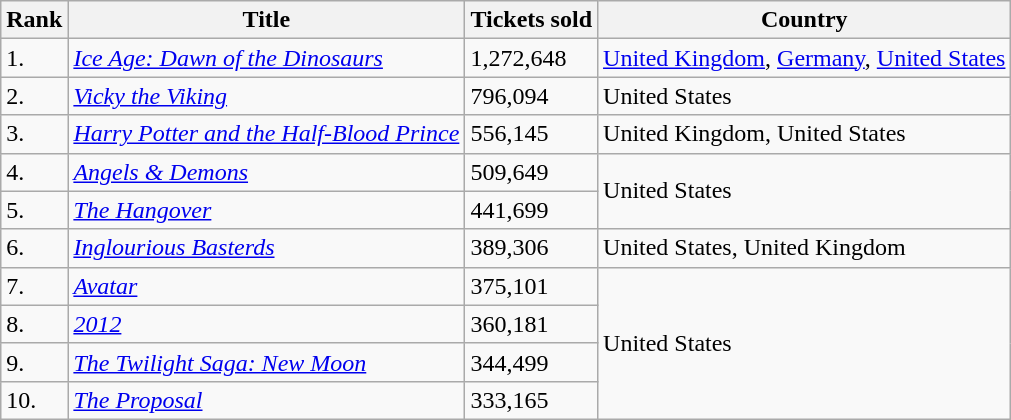<table class="wikitable sortable">
<tr>
<th>Rank</th>
<th>Title</th>
<th>Tickets sold</th>
<th>Country</th>
</tr>
<tr>
<td>1.</td>
<td><em><a href='#'>Ice Age: Dawn of the Dinosaurs</a></em></td>
<td>1,272,648</td>
<td rowspan="1"><a href='#'>United Kingdom</a>, <a href='#'>Germany</a>, <a href='#'>United States</a></td>
</tr>
<tr>
<td>2.</td>
<td><em><a href='#'>Vicky the Viking</a></em></td>
<td>796,094</td>
<td rowspan="1">United States</td>
</tr>
<tr>
<td>3.</td>
<td><em><a href='#'>Harry Potter and the Half-Blood Prince</a></em></td>
<td>556,145</td>
<td rowspan="1">United Kingdom, United States</td>
</tr>
<tr>
<td>4.</td>
<td><em><a href='#'>Angels & Demons</a></em></td>
<td>509,649</td>
<td rowspan="2">United States</td>
</tr>
<tr>
<td>5.</td>
<td><em><a href='#'>The Hangover</a></em></td>
<td>441,699</td>
</tr>
<tr>
<td>6.</td>
<td><em><a href='#'>Inglourious Basterds</a></em></td>
<td>389,306</td>
<td rowspan="1">United States, United Kingdom</td>
</tr>
<tr>
<td>7.</td>
<td><em><a href='#'>Avatar</a></em></td>
<td>375,101</td>
<td rowspan="4">United States</td>
</tr>
<tr>
<td>8.</td>
<td><em><a href='#'>2012</a></em></td>
<td>360,181</td>
</tr>
<tr>
<td>9.</td>
<td><em><a href='#'>The Twilight Saga: New Moon</a></em></td>
<td>344,499</td>
</tr>
<tr>
<td>10.</td>
<td><em><a href='#'>The Proposal</a></em></td>
<td>333,165</td>
</tr>
</table>
